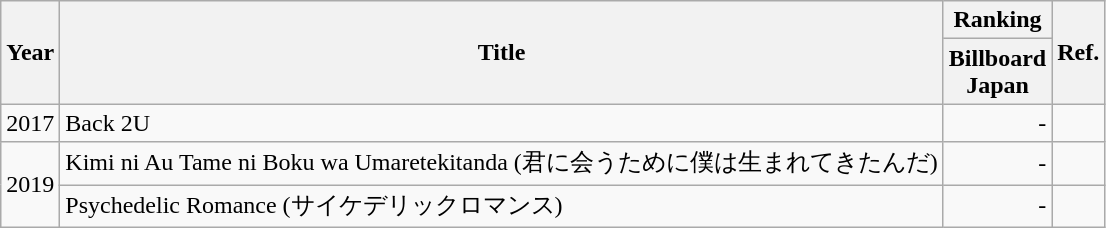<table class="wikitable">
<tr>
<th rowspan="2">Year</th>
<th rowspan="2">Title</th>
<th>Ranking</th>
<th rowspan="2">Ref.</th>
</tr>
<tr>
<th>Billboard<br>Japan</th>
</tr>
<tr>
<td>2017</td>
<td>Back 2U</td>
<td align="right">-</td>
<td></td>
</tr>
<tr>
<td rowspan="2">2019</td>
<td>Kimi ni Au Tame ni Boku wa Umaretekitanda (君に会うために僕は生まれてきたんだ)</td>
<td align="right">-</td>
<td></td>
</tr>
<tr>
<td>Psychedelic Romance (サイケデリックロマンス)</td>
<td align="right">-</td>
<td></td>
</tr>
</table>
